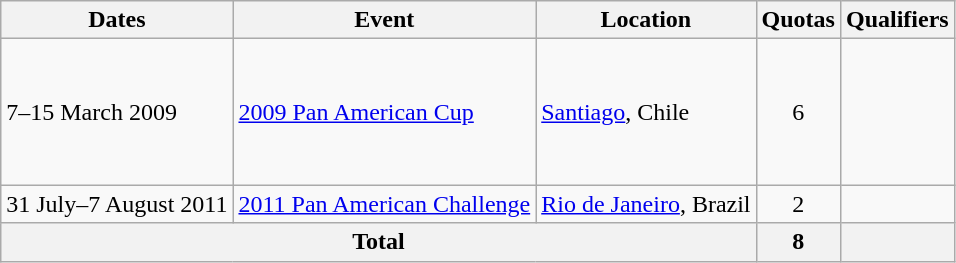<table class="wikitable">
<tr>
<th>Dates</th>
<th>Event</th>
<th>Location</th>
<th>Quotas</th>
<th>Qualifiers</th>
</tr>
<tr>
<td>7–15 March 2009</td>
<td><a href='#'>2009 Pan American Cup</a></td>
<td><a href='#'>Santiago</a>, Chile</td>
<td align=center>6</td>
<td><br><br><br><br><br></td>
</tr>
<tr>
<td>31 July–7 August 2011</td>
<td><a href='#'>2011 Pan American Challenge</a></td>
<td><a href='#'>Rio de Janeiro</a>, Brazil</td>
<td align=center>2</td>
<td><br></td>
</tr>
<tr>
<th colspan=3>Total</th>
<th>8</th>
<th></th>
</tr>
</table>
